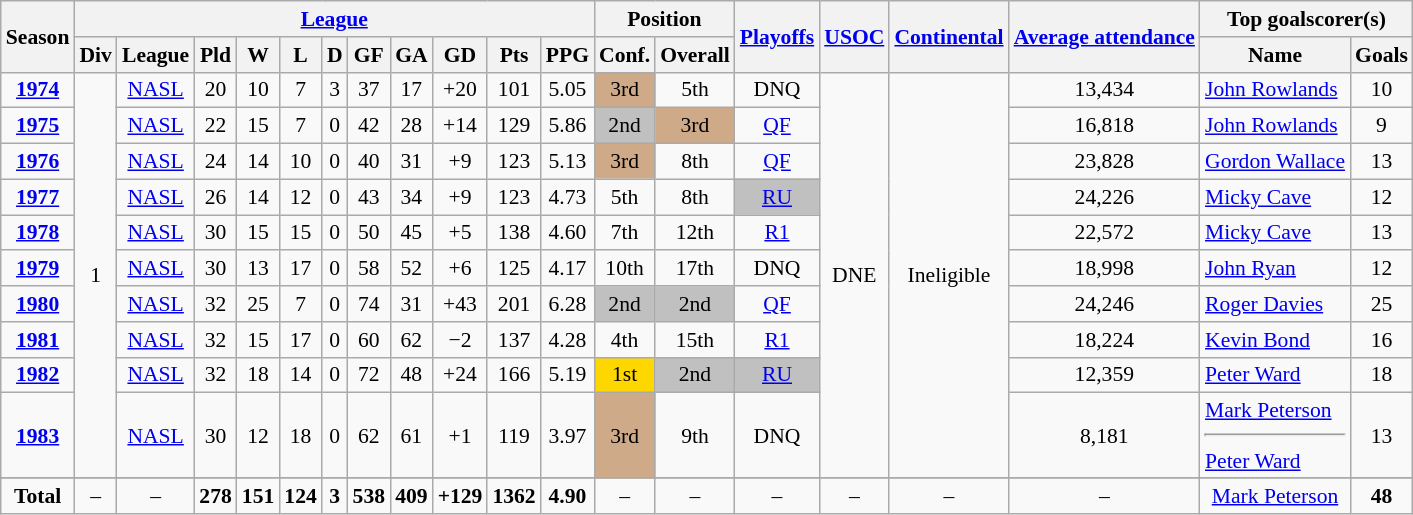<table class="wikitable" style="font-size:90%; text-align:center;">
<tr style="background:#f0f6ff;">
<th rowspan=2>Season</th>
<th colspan=11><a href='#'>League</a></th>
<th colspan=2>Position</th>
<th rowspan=2><a href='#'>Playoffs</a></th>
<th rowspan=2><a href='#'>USOC</a></th>
<th rowspan=2 colspan=2><a href='#'>Continental</a></th>
<th rowspan=2><a href='#'>Average attendance</a></th>
<th colspan=2>Top goalscorer(s)</th>
</tr>
<tr>
<th>Div</th>
<th>League</th>
<th>Pld</th>
<th>W</th>
<th>L</th>
<th>D</th>
<th>GF</th>
<th>GA</th>
<th>GD</th>
<th>Pts</th>
<th>PPG</th>
<th>Conf.</th>
<th>Overall</th>
<th>Name</th>
<th>Goals</th>
</tr>
<tr>
<td><strong><a href='#'>1974</a></strong></td>
<td rowspan=10>1</td>
<td><a href='#'>NASL</a></td>
<td>20</td>
<td>10</td>
<td>7</td>
<td>3</td>
<td>37</td>
<td>17</td>
<td>+20</td>
<td>101</td>
<td>5.05</td>
<td bgcolor=CFAA88>3rd</td>
<td>5th</td>
<td>DNQ</td>
<td rowspan=10>DNE</td>
<td colspan=2 rowspan=10>Ineligible</td>
<td>13,434</td>
<td align="left"> <a href='#'>John Rowlands</a></td>
<td>10</td>
</tr>
<tr>
<td><strong><a href='#'>1975</a></strong></td>
<td><a href='#'>NASL</a></td>
<td>22</td>
<td>15</td>
<td>7</td>
<td>0</td>
<td>42</td>
<td>28</td>
<td>+14</td>
<td>129</td>
<td>5.86</td>
<td bgcolor=silver>2nd</td>
<td bgcolor=CFAA88>3rd</td>
<td><a href='#'>QF</a></td>
<td>16,818</td>
<td align="left"> <a href='#'>John Rowlands</a></td>
<td>9</td>
</tr>
<tr>
<td><strong><a href='#'>1976</a></strong></td>
<td><a href='#'>NASL</a></td>
<td>24</td>
<td>14</td>
<td>10</td>
<td>0</td>
<td>40</td>
<td>31</td>
<td>+9</td>
<td>123</td>
<td>5.13</td>
<td bgcolor=CFAA88>3rd</td>
<td>8th</td>
<td><a href='#'>QF</a></td>
<td>23,828</td>
<td align="left"> <a href='#'>Gordon Wallace</a></td>
<td>13</td>
</tr>
<tr>
<td><strong><a href='#'>1977</a></strong></td>
<td><a href='#'>NASL</a></td>
<td>26</td>
<td>14</td>
<td>12</td>
<td>0</td>
<td>43</td>
<td>34</td>
<td>+9</td>
<td>123</td>
<td>4.73</td>
<td>5th</td>
<td>8th</td>
<td bgcolor=silver><a href='#'>RU</a></td>
<td>24,226</td>
<td align="left"> <a href='#'>Micky Cave</a></td>
<td>12</td>
</tr>
<tr>
<td><strong><a href='#'>1978</a></strong></td>
<td><a href='#'>NASL</a></td>
<td>30</td>
<td>15</td>
<td>15</td>
<td>0</td>
<td>50</td>
<td>45</td>
<td>+5</td>
<td>138</td>
<td>4.60</td>
<td>7th</td>
<td>12th</td>
<td><a href='#'>R1</a></td>
<td>22,572</td>
<td align="left"> <a href='#'>Micky Cave</a></td>
<td>13</td>
</tr>
<tr>
<td><strong><a href='#'>1979</a></strong></td>
<td><a href='#'>NASL</a></td>
<td>30</td>
<td>13</td>
<td>17</td>
<td>0</td>
<td>58</td>
<td>52</td>
<td>+6</td>
<td>125</td>
<td>4.17</td>
<td>10th</td>
<td>17th</td>
<td>DNQ</td>
<td>18,998</td>
<td align="left"> <a href='#'>John Ryan</a></td>
<td>12</td>
</tr>
<tr>
<td><strong><a href='#'>1980</a></strong></td>
<td><a href='#'>NASL</a></td>
<td>32</td>
<td>25</td>
<td>7</td>
<td>0</td>
<td>74</td>
<td>31</td>
<td>+43</td>
<td>201</td>
<td>6.28</td>
<td bgcolor=silver>2nd</td>
<td bgcolor=silver>2nd</td>
<td><a href='#'>QF</a></td>
<td>24,246</td>
<td align="left"> <a href='#'>Roger Davies</a></td>
<td>25</td>
</tr>
<tr>
<td><strong><a href='#'>1981</a></strong></td>
<td><a href='#'>NASL</a></td>
<td>32</td>
<td>15</td>
<td>17</td>
<td>0</td>
<td>60</td>
<td>62</td>
<td>−2</td>
<td>137</td>
<td>4.28</td>
<td>4th</td>
<td>15th</td>
<td><a href='#'>R1</a></td>
<td>18,224</td>
<td align="left"> <a href='#'>Kevin Bond</a></td>
<td>16</td>
</tr>
<tr>
<td><strong><a href='#'>1982</a></strong></td>
<td><a href='#'>NASL</a></td>
<td>32</td>
<td>18</td>
<td>14</td>
<td>0</td>
<td>72</td>
<td>48</td>
<td>+24</td>
<td>166</td>
<td>5.19</td>
<td bgcolor=gold>1st</td>
<td bgcolor=silver>2nd</td>
<td bgcolor=silver><a href='#'>RU</a></td>
<td>12,359</td>
<td align="left"> <a href='#'>Peter Ward</a></td>
<td>18</td>
</tr>
<tr>
<td><strong><a href='#'>1983</a></strong></td>
<td><a href='#'>NASL</a></td>
<td>30</td>
<td>12</td>
<td>18</td>
<td>0</td>
<td>62</td>
<td>61</td>
<td>+1</td>
<td>119</td>
<td>3.97</td>
<td bgcolor=CFAA88>3rd</td>
<td>9th</td>
<td>DNQ</td>
<td>8,181</td>
<td align="left"> <a href='#'>Mark Peterson</a><hr> <a href='#'>Peter Ward</a></td>
<td>13</td>
</tr>
<tr>
</tr>
<tr>
<td><strong>Total</strong></td>
<td>–</td>
<td>–</td>
<td><strong>278</strong></td>
<td><strong>151</strong></td>
<td><strong>124</strong></td>
<td><strong>3</strong></td>
<td><strong>538</strong></td>
<td><strong>409</strong></td>
<td><strong>+129</strong></td>
<td><strong>1362</strong></td>
<td><strong>4.90</strong></td>
<td>–</td>
<td>–</td>
<td>–</td>
<td>–</td>
<td colspan="2">–</td>
<td>–</td>
<td align="center"> <a href='#'>Mark Peterson</a></td>
<td><strong>48</strong></td>
</tr>
</table>
